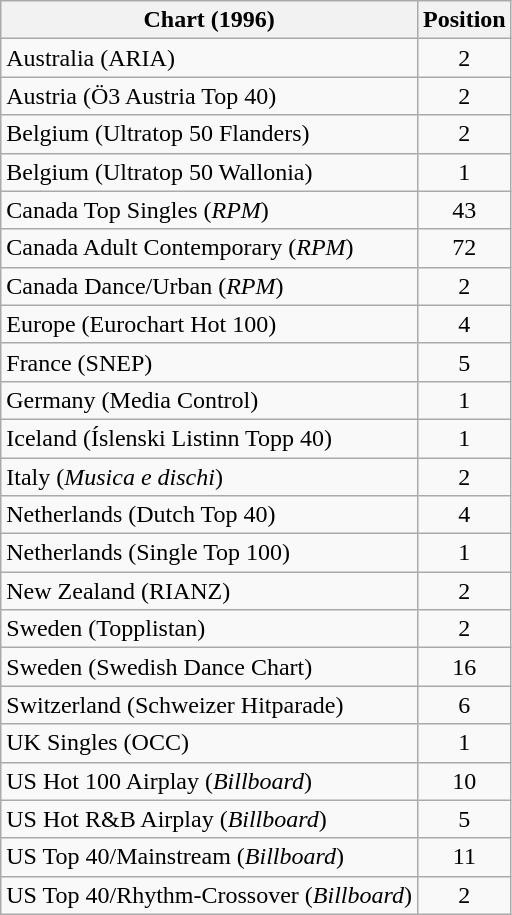<table class="wikitable sortable">
<tr>
<th>Chart (1996)</th>
<th>Position</th>
</tr>
<tr>
<td>Australia (ARIA)</td>
<td align="center">2</td>
</tr>
<tr>
<td>Austria (Ö3 Austria Top 40)</td>
<td align="center">2</td>
</tr>
<tr>
<td>Belgium (Ultratop 50 Flanders)</td>
<td align="center">2</td>
</tr>
<tr>
<td>Belgium (Ultratop 50 Wallonia)</td>
<td align="center">1</td>
</tr>
<tr>
<td>Canada Top Singles (<em>RPM</em>)</td>
<td align="center">43</td>
</tr>
<tr>
<td>Canada Adult Contemporary (<em>RPM</em>)</td>
<td align="center">72</td>
</tr>
<tr>
<td>Canada Dance/Urban (<em>RPM</em>)</td>
<td align="center">2</td>
</tr>
<tr>
<td>Europe (Eurochart Hot 100)</td>
<td align="center">4</td>
</tr>
<tr>
<td>France (SNEP)</td>
<td align="center">5</td>
</tr>
<tr>
<td>Germany (Media Control)</td>
<td align="center">1</td>
</tr>
<tr>
<td>Iceland (Íslenski Listinn Topp 40)</td>
<td align="center">1</td>
</tr>
<tr>
<td>Italy (<em>Musica e dischi</em>)</td>
<td align="center">2</td>
</tr>
<tr>
<td>Netherlands (Dutch Top 40)</td>
<td align="center">4</td>
</tr>
<tr>
<td>Netherlands (Single Top 100)</td>
<td align="center">1</td>
</tr>
<tr>
<td>New Zealand (RIANZ)</td>
<td align="center">2</td>
</tr>
<tr>
<td>Sweden (Topplistan)</td>
<td align="center">2</td>
</tr>
<tr>
<td>Sweden (Swedish Dance Chart)</td>
<td align="center">16</td>
</tr>
<tr>
<td>Switzerland (Schweizer Hitparade)</td>
<td align="center">6</td>
</tr>
<tr>
<td>UK Singles (OCC)</td>
<td align="center">1</td>
</tr>
<tr>
<td>US Hot 100 Airplay (<em>Billboard</em>)</td>
<td align="center">10</td>
</tr>
<tr>
<td>US Hot R&B Airplay (<em>Billboard</em>)</td>
<td align="center">5</td>
</tr>
<tr>
<td>US Top 40/Mainstream (<em>Billboard</em>)</td>
<td align="center">11</td>
</tr>
<tr>
<td>US Top 40/Rhythm-Crossover (<em>Billboard</em>)</td>
<td align="center">2</td>
</tr>
</table>
